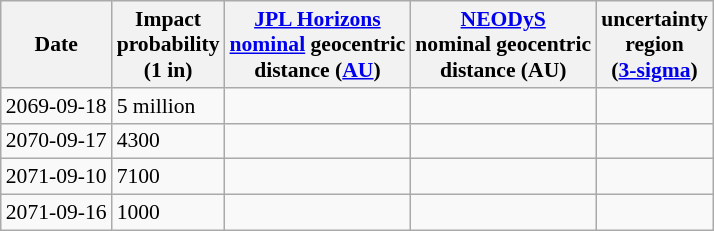<table class="wikitable sortable" style="font-size: 0.9em;">
<tr>
<th>Date</th>
<th>Impact<br>probability<br>(1 in)</th>
<th><a href='#'>JPL Horizons</a><br><a href='#'>nominal</a> geocentric<br>distance (<a href='#'>AU</a>)</th>
<th><a href='#'>NEODyS</a><br>nominal geocentric<br>distance (AU)</th>
<th>uncertainty<br>region<br>(<a href='#'>3-sigma</a>)</th>
</tr>
<tr>
<td>2069-09-18</td>
<td>5 million</td>
<td></td>
<td></td>
<td></td>
</tr>
<tr>
<td>2070-09-17</td>
<td>4300</td>
<td></td>
<td></td>
<td></td>
</tr>
<tr>
<td>2071-09-10</td>
<td>7100</td>
<td></td>
<td></td>
<td></td>
</tr>
<tr>
<td>2071-09-16</td>
<td>1000</td>
<td></td>
<td></td>
<td></td>
</tr>
</table>
